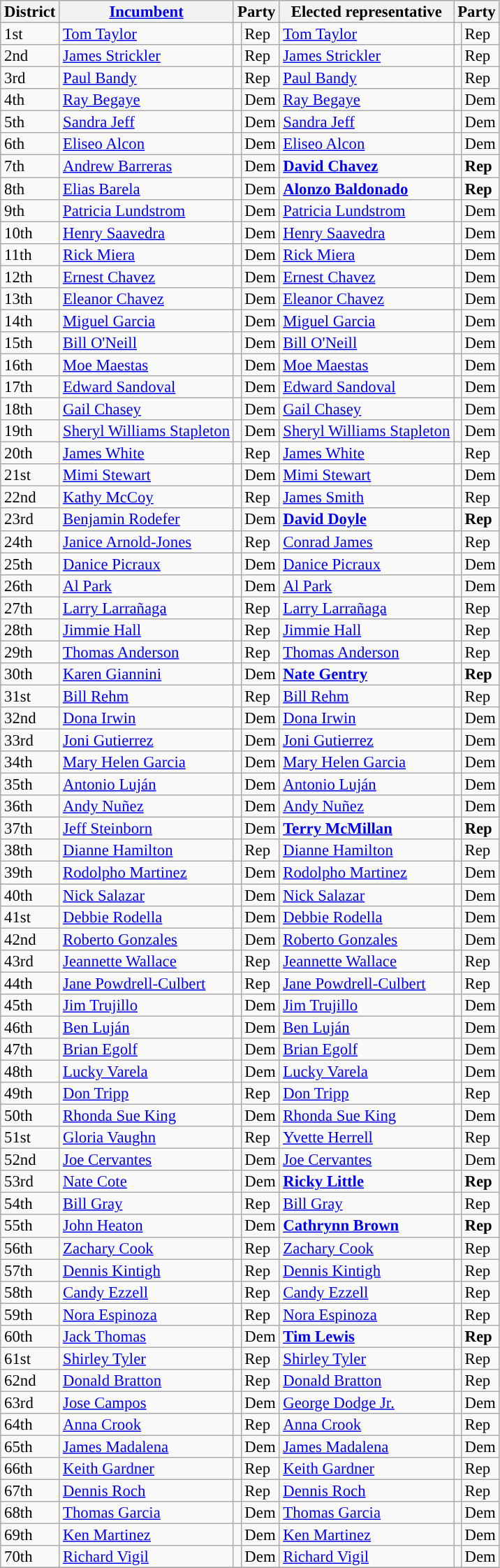<table class=wikitable style="font-size:95%;line-height:14px;">
<tr>
<th>District</th>
<th><a href='#'>Incumbent</a></th>
<th colspan=2>Party</th>
<th>Elected representative</th>
<th colspan=2>Party</th>
</tr>
<tr>
<td>1st</td>
<td><a href='#'>Tom Taylor</a></td>
<td style="background:"></td>
<td>Rep</td>
<td><a href='#'>Tom Taylor</a></td>
<td style="background:"></td>
<td>Rep</td>
</tr>
<tr>
<td>2nd</td>
<td><a href='#'>James Strickler</a></td>
<td style="background:"></td>
<td>Rep</td>
<td><a href='#'>James Strickler</a></td>
<td style="background:"></td>
<td>Rep</td>
</tr>
<tr>
<td>3rd</td>
<td><a href='#'>Paul Bandy</a></td>
<td style="background:"></td>
<td>Rep</td>
<td><a href='#'>Paul Bandy</a></td>
<td style="background:"></td>
<td>Rep</td>
</tr>
<tr>
<td>4th</td>
<td><a href='#'>Ray Begaye</a></td>
<td style="background:"></td>
<td>Dem</td>
<td><a href='#'>Ray Begaye</a></td>
<td style="background:"></td>
<td>Dem</td>
</tr>
<tr>
<td>5th</td>
<td><a href='#'>Sandra Jeff</a></td>
<td style="background:"></td>
<td>Dem</td>
<td><a href='#'>Sandra Jeff</a></td>
<td style="background:"></td>
<td>Dem</td>
</tr>
<tr>
<td>6th</td>
<td><a href='#'>Eliseo Alcon</a></td>
<td style="background:"></td>
<td>Dem</td>
<td><a href='#'>Eliseo Alcon</a></td>
<td style="background:"></td>
<td>Dem</td>
</tr>
<tr>
<td>7th</td>
<td><a href='#'>Andrew Barreras</a></td>
<td style="background:"></td>
<td>Dem</td>
<td><strong><a href='#'>David Chavez</a></strong></td>
<td style="background:"></td>
<td><strong>Rep</strong></td>
</tr>
<tr>
<td>8th</td>
<td><a href='#'>Elias Barela</a></td>
<td style="background:"></td>
<td>Dem</td>
<td><strong><a href='#'>Alonzo Baldonado</a></strong></td>
<td style="background:"></td>
<td><strong>Rep</strong></td>
</tr>
<tr>
<td>9th</td>
<td><a href='#'>Patricia Lundstrom</a></td>
<td style="background:"></td>
<td>Dem</td>
<td><a href='#'>Patricia Lundstrom</a></td>
<td style="background:"></td>
<td>Dem</td>
</tr>
<tr>
<td>10th</td>
<td><a href='#'>Henry Saavedra</a></td>
<td style="background:"></td>
<td>Dem</td>
<td><a href='#'>Henry Saavedra</a></td>
<td style="background:"></td>
<td>Dem</td>
</tr>
<tr>
<td>11th</td>
<td><a href='#'>Rick Miera</a></td>
<td style="background:"></td>
<td>Dem</td>
<td><a href='#'>Rick Miera</a></td>
<td style="background:"></td>
<td>Dem</td>
</tr>
<tr>
<td>12th</td>
<td><a href='#'>Ernest Chavez</a></td>
<td style="background:"></td>
<td>Dem</td>
<td><a href='#'>Ernest Chavez</a></td>
<td style="background:"></td>
<td>Dem</td>
</tr>
<tr>
<td>13th</td>
<td><a href='#'>Eleanor Chavez</a></td>
<td style="background:"></td>
<td>Dem</td>
<td><a href='#'>Eleanor Chavez</a></td>
<td style="background:"></td>
<td>Dem</td>
</tr>
<tr>
<td>14th</td>
<td><a href='#'>Miguel Garcia</a></td>
<td style="background:"></td>
<td>Dem</td>
<td><a href='#'>Miguel Garcia</a></td>
<td style="background:"></td>
<td>Dem</td>
</tr>
<tr>
<td>15th</td>
<td><a href='#'>Bill O'Neill</a></td>
<td style="background:"></td>
<td>Dem</td>
<td><a href='#'>Bill O'Neill</a></td>
<td style="background:"></td>
<td>Dem</td>
</tr>
<tr>
<td>16th</td>
<td><a href='#'>Moe Maestas</a></td>
<td style="background:"></td>
<td>Dem</td>
<td><a href='#'>Moe Maestas</a></td>
<td style="background:"></td>
<td>Dem</td>
</tr>
<tr>
<td>17th</td>
<td><a href='#'>Edward Sandoval</a></td>
<td style="background:"></td>
<td>Dem</td>
<td><a href='#'>Edward Sandoval</a></td>
<td style="background:"></td>
<td>Dem</td>
</tr>
<tr>
<td>18th</td>
<td><a href='#'>Gail Chasey</a></td>
<td style="background:"></td>
<td>Dem</td>
<td><a href='#'>Gail Chasey</a></td>
<td style="background:"></td>
<td>Dem</td>
</tr>
<tr>
<td>19th</td>
<td><a href='#'>Sheryl Williams Stapleton</a></td>
<td style="background:"></td>
<td>Dem</td>
<td><a href='#'>Sheryl Williams Stapleton</a></td>
<td style="background:"></td>
<td>Dem</td>
</tr>
<tr>
<td>20th</td>
<td><a href='#'>James White</a></td>
<td style="background:"></td>
<td>Rep</td>
<td><a href='#'>James White</a></td>
<td style="background:"></td>
<td>Rep</td>
</tr>
<tr>
<td>21st</td>
<td><a href='#'>Mimi Stewart</a></td>
<td style="background:"></td>
<td>Dem</td>
<td><a href='#'>Mimi Stewart</a></td>
<td style="background:"></td>
<td>Dem</td>
</tr>
<tr>
<td>22nd</td>
<td><a href='#'>Kathy McCoy</a></td>
<td style="background:"></td>
<td>Rep</td>
<td><a href='#'>James Smith</a></td>
<td style="background:"></td>
<td>Rep</td>
</tr>
<tr>
<td>23rd</td>
<td><a href='#'>Benjamin Rodefer</a></td>
<td style="background:"></td>
<td>Dem</td>
<td><strong><a href='#'>David Doyle</a></strong></td>
<td style="background:"></td>
<td><strong>Rep</strong></td>
</tr>
<tr>
<td>24th</td>
<td><a href='#'>Janice Arnold-Jones</a></td>
<td style="background:"></td>
<td>Rep</td>
<td><a href='#'>Conrad James</a></td>
<td style="background:"></td>
<td>Rep</td>
</tr>
<tr>
<td>25th</td>
<td><a href='#'>Danice Picraux</a></td>
<td style="background:"></td>
<td>Dem</td>
<td><a href='#'>Danice Picraux</a></td>
<td style="background:"></td>
<td>Dem</td>
</tr>
<tr>
<td>26th</td>
<td><a href='#'>Al Park</a></td>
<td style="background:"></td>
<td>Dem</td>
<td><a href='#'>Al Park</a></td>
<td style="background:"></td>
<td>Dem</td>
</tr>
<tr>
<td>27th</td>
<td><a href='#'>Larry Larrañaga</a></td>
<td style="background:"></td>
<td>Rep</td>
<td><a href='#'>Larry Larrañaga</a></td>
<td style="background:"></td>
<td>Rep</td>
</tr>
<tr>
<td>28th</td>
<td><a href='#'>Jimmie Hall</a></td>
<td style="background:"></td>
<td>Rep</td>
<td><a href='#'>Jimmie Hall</a></td>
<td style="background:"></td>
<td>Rep</td>
</tr>
<tr>
<td>29th</td>
<td><a href='#'>Thomas Anderson</a></td>
<td style="background:"></td>
<td>Rep</td>
<td><a href='#'>Thomas Anderson</a></td>
<td style="background:"></td>
<td>Rep</td>
</tr>
<tr>
<td>30th</td>
<td><a href='#'>Karen Giannini</a></td>
<td style="background:"></td>
<td>Dem</td>
<td><strong><a href='#'>Nate Gentry</a></strong></td>
<td style="background:"></td>
<td><strong>Rep</strong></td>
</tr>
<tr>
<td>31st</td>
<td><a href='#'>Bill Rehm</a></td>
<td style="background:"></td>
<td>Rep</td>
<td><a href='#'>Bill Rehm</a></td>
<td style="background:"></td>
<td>Rep</td>
</tr>
<tr>
<td>32nd</td>
<td><a href='#'>Dona Irwin</a></td>
<td style="background:"></td>
<td>Dem</td>
<td><a href='#'>Dona Irwin</a></td>
<td style="background:"></td>
<td>Dem</td>
</tr>
<tr>
<td>33rd</td>
<td><a href='#'>Joni Gutierrez</a></td>
<td style="background:"></td>
<td>Dem</td>
<td><a href='#'>Joni Gutierrez</a></td>
<td style="background:"></td>
<td>Dem</td>
</tr>
<tr>
<td>34th</td>
<td><a href='#'>Mary Helen Garcia</a></td>
<td style="background:"></td>
<td>Dem</td>
<td><a href='#'>Mary Helen Garcia</a></td>
<td style="background:"></td>
<td>Dem</td>
</tr>
<tr>
<td>35th</td>
<td><a href='#'>Antonio Luján</a></td>
<td style="background:"></td>
<td>Dem</td>
<td><a href='#'>Antonio Luján</a></td>
<td style="background:"></td>
<td>Dem</td>
</tr>
<tr>
<td>36th</td>
<td><a href='#'>Andy Nuñez</a></td>
<td style="background:"></td>
<td>Dem</td>
<td><a href='#'>Andy Nuñez</a></td>
<td style="background:"></td>
<td>Dem</td>
</tr>
<tr>
<td>37th</td>
<td><a href='#'>Jeff Steinborn</a></td>
<td style="background:"></td>
<td>Dem</td>
<td><strong><a href='#'>Terry McMillan</a></strong></td>
<td style="background:"></td>
<td><strong>Rep</strong></td>
</tr>
<tr>
<td>38th</td>
<td><a href='#'>Dianne Hamilton</a></td>
<td style="background:"></td>
<td>Rep</td>
<td><a href='#'>Dianne Hamilton</a></td>
<td style="background:"></td>
<td>Rep</td>
</tr>
<tr>
<td>39th</td>
<td><a href='#'>Rodolpho Martinez</a></td>
<td style="background:"></td>
<td>Dem</td>
<td><a href='#'>Rodolpho Martinez</a></td>
<td style="background:"></td>
<td>Dem</td>
</tr>
<tr>
<td>40th</td>
<td><a href='#'>Nick Salazar</a></td>
<td style="background:"></td>
<td>Dem</td>
<td><a href='#'>Nick Salazar</a></td>
<td style="background:"></td>
<td>Dem</td>
</tr>
<tr>
<td>41st</td>
<td><a href='#'>Debbie Rodella</a></td>
<td style="background:"></td>
<td>Dem</td>
<td><a href='#'>Debbie Rodella</a></td>
<td style="background:"></td>
<td>Dem</td>
</tr>
<tr>
<td>42nd</td>
<td><a href='#'>Roberto Gonzales</a></td>
<td style="background:"></td>
<td>Dem</td>
<td><a href='#'>Roberto Gonzales</a></td>
<td style="background:"></td>
<td>Dem</td>
</tr>
<tr>
<td>43rd</td>
<td><a href='#'>Jeannette Wallace</a></td>
<td style="background:"></td>
<td>Rep</td>
<td><a href='#'>Jeannette Wallace</a></td>
<td style="background:"></td>
<td>Rep</td>
</tr>
<tr>
<td>44th</td>
<td><a href='#'>Jane Powdrell-Culbert</a></td>
<td style="background:"></td>
<td>Rep</td>
<td><a href='#'>Jane Powdrell-Culbert</a></td>
<td style="background:"></td>
<td>Rep</td>
</tr>
<tr>
<td>45th</td>
<td><a href='#'>Jim Trujillo</a></td>
<td style="background:"></td>
<td>Dem</td>
<td><a href='#'>Jim Trujillo</a></td>
<td style="background:"></td>
<td>Dem</td>
</tr>
<tr>
<td>46th</td>
<td><a href='#'>Ben Luján</a></td>
<td style="background:"></td>
<td>Dem</td>
<td><a href='#'>Ben Luján</a></td>
<td style="background:"></td>
<td>Dem</td>
</tr>
<tr>
<td>47th</td>
<td><a href='#'>Brian Egolf</a></td>
<td style="background:"></td>
<td>Dem</td>
<td><a href='#'>Brian Egolf</a></td>
<td style="background:"></td>
<td>Dem</td>
</tr>
<tr>
<td>48th</td>
<td><a href='#'>Lucky Varela</a></td>
<td style="background:"></td>
<td>Dem</td>
<td><a href='#'>Lucky Varela</a></td>
<td style="background:"></td>
<td>Dem</td>
</tr>
<tr>
<td>49th</td>
<td><a href='#'>Don Tripp</a></td>
<td style="background:"></td>
<td>Rep</td>
<td><a href='#'>Don Tripp</a></td>
<td style="background:"></td>
<td>Rep</td>
</tr>
<tr>
<td>50th</td>
<td><a href='#'>Rhonda Sue King</a></td>
<td style="background:"></td>
<td>Dem</td>
<td><a href='#'>Rhonda Sue King</a></td>
<td style="background:"></td>
<td>Dem</td>
</tr>
<tr>
<td>51st</td>
<td><a href='#'>Gloria Vaughn</a></td>
<td style="background:"></td>
<td>Rep</td>
<td><a href='#'>Yvette Herrell</a></td>
<td style="background:"></td>
<td>Rep</td>
</tr>
<tr>
<td>52nd</td>
<td><a href='#'>Joe Cervantes</a></td>
<td style="background:"></td>
<td>Dem</td>
<td><a href='#'>Joe Cervantes</a></td>
<td style="background:"></td>
<td>Dem</td>
</tr>
<tr>
<td>53rd</td>
<td><a href='#'>Nate Cote</a></td>
<td style="background:"></td>
<td>Dem</td>
<td><strong><a href='#'>Ricky Little</a></strong></td>
<td style="background:"></td>
<td><strong>Rep</strong></td>
</tr>
<tr>
<td>54th</td>
<td><a href='#'>Bill Gray</a></td>
<td style="background:"></td>
<td>Rep</td>
<td><a href='#'>Bill Gray</a></td>
<td style="background:"></td>
<td>Rep</td>
</tr>
<tr>
<td>55th</td>
<td><a href='#'>John Heaton</a></td>
<td style="background:"></td>
<td>Dem</td>
<td><strong><a href='#'>Cathrynn Brown</a></strong></td>
<td style="background:"></td>
<td><strong>Rep</strong></td>
</tr>
<tr>
<td>56th</td>
<td><a href='#'>Zachary Cook</a></td>
<td style="background:"></td>
<td>Rep</td>
<td><a href='#'>Zachary Cook</a></td>
<td style="background:"></td>
<td>Rep</td>
</tr>
<tr>
<td>57th</td>
<td><a href='#'>Dennis Kintigh</a></td>
<td style="background:"></td>
<td>Rep</td>
<td><a href='#'>Dennis Kintigh</a></td>
<td style="background:"></td>
<td>Rep</td>
</tr>
<tr>
<td>58th</td>
<td><a href='#'>Candy Ezzell</a></td>
<td style="background:"></td>
<td>Rep</td>
<td><a href='#'>Candy Ezzell</a></td>
<td style="background:"></td>
<td>Rep</td>
</tr>
<tr>
<td>59th</td>
<td><a href='#'>Nora Espinoza</a></td>
<td style="background:"></td>
<td>Rep</td>
<td><a href='#'>Nora Espinoza</a></td>
<td style="background:"></td>
<td>Rep</td>
</tr>
<tr>
<td>60th</td>
<td><a href='#'>Jack Thomas</a></td>
<td style="background:"></td>
<td>Dem</td>
<td><strong><a href='#'>Tim Lewis</a></strong></td>
<td style="background:"></td>
<td><strong>Rep</strong></td>
</tr>
<tr>
<td>61st</td>
<td><a href='#'>Shirley Tyler</a></td>
<td style="background:"></td>
<td>Rep</td>
<td><a href='#'>Shirley Tyler</a></td>
<td style="background:"></td>
<td>Rep</td>
</tr>
<tr>
<td>62nd</td>
<td><a href='#'>Donald Bratton</a></td>
<td style="background:"></td>
<td>Rep</td>
<td><a href='#'>Donald Bratton</a></td>
<td style="background:"></td>
<td>Rep</td>
</tr>
<tr>
<td>63rd</td>
<td><a href='#'>Jose Campos</a></td>
<td style="background:"></td>
<td>Dem</td>
<td><a href='#'>George Dodge Jr.</a></td>
<td style="background:"></td>
<td>Dem</td>
</tr>
<tr>
<td>64th</td>
<td><a href='#'>Anna Crook</a></td>
<td style="background:"></td>
<td>Rep</td>
<td><a href='#'>Anna Crook</a></td>
<td style="background:"></td>
<td>Rep</td>
</tr>
<tr>
<td>65th</td>
<td><a href='#'>James Madalena</a></td>
<td style="background:"></td>
<td>Dem</td>
<td><a href='#'>James Madalena</a></td>
<td style="background:"></td>
<td>Dem</td>
</tr>
<tr>
<td>66th</td>
<td><a href='#'>Keith Gardner</a></td>
<td style="background:"></td>
<td>Rep</td>
<td><a href='#'>Keith Gardner</a></td>
<td style="background:"></td>
<td>Rep</td>
</tr>
<tr>
<td>67th</td>
<td><a href='#'>Dennis Roch</a></td>
<td style="background:"></td>
<td>Rep</td>
<td><a href='#'>Dennis Roch</a></td>
<td style="background:"></td>
<td>Rep</td>
</tr>
<tr>
<td>68th</td>
<td><a href='#'>Thomas Garcia</a></td>
<td style="background:"></td>
<td>Dem</td>
<td><a href='#'>Thomas Garcia</a></td>
<td style="background:"></td>
<td>Dem</td>
</tr>
<tr>
<td>69th</td>
<td><a href='#'>Ken Martinez</a></td>
<td style="background:"></td>
<td>Dem</td>
<td><a href='#'>Ken Martinez</a></td>
<td style="background:"></td>
<td>Dem</td>
</tr>
<tr>
<td>70th</td>
<td><a href='#'>Richard Vigil</a></td>
<td style="background:"></td>
<td>Dem</td>
<td><a href='#'>Richard Vigil</a></td>
<td style="background:"></td>
<td>Dem</td>
</tr>
<tr>
</tr>
</table>
